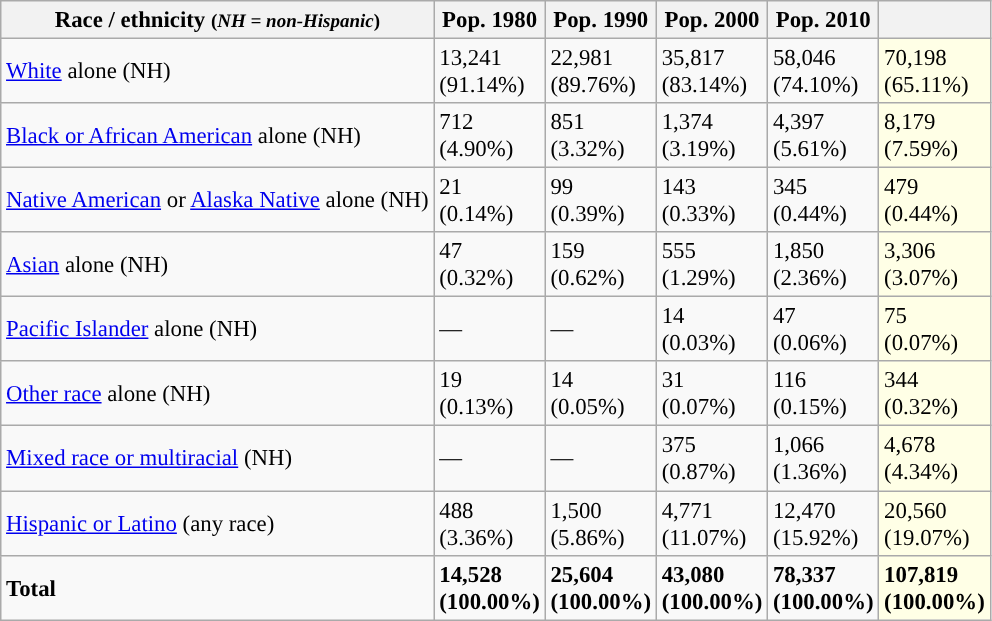<table class="wikitable sortable collapsible" style="font-size: 95%;">
<tr>
<th>Race / ethnicity <small>(<em>NH = non-Hispanic</em>)</small></th>
<th>Pop. 1980</th>
<th>Pop. 1990</th>
<th>Pop. 2000</th>
<th>Pop. 2010</th>
<th></th>
</tr>
<tr>
<td><a href='#'>White</a> alone (NH)</td>
<td>13,241<br>(91.14%)</td>
<td>22,981<br>(89.76%)</td>
<td>35,817<br>(83.14%)</td>
<td>58,046<br>(74.10%)</td>
<td style='background: #ffffe6;'>70,198<br>(65.11%)</td>
</tr>
<tr>
<td><a href='#'>Black or African American</a> alone (NH)</td>
<td>712<br>(4.90%)</td>
<td>851<br>(3.32%)</td>
<td>1,374<br>(3.19%)</td>
<td>4,397<br>(5.61%)</td>
<td style='background: #ffffe6;'>8,179<br>(7.59%)</td>
</tr>
<tr>
<td><a href='#'>Native American</a> or <a href='#'>Alaska Native</a> alone (NH)</td>
<td>21<br>(0.14%)</td>
<td>99<br>(0.39%)</td>
<td>143<br>(0.33%)</td>
<td>345<br>(0.44%)</td>
<td style='background: #ffffe6;'>479<br>(0.44%)</td>
</tr>
<tr>
<td><a href='#'>Asian</a> alone (NH)</td>
<td>47<br>(0.32%)</td>
<td>159<br>(0.62%)</td>
<td>555<br>(1.29%)</td>
<td>1,850<br>(2.36%)</td>
<td style='background: #ffffe6;'>3,306<br>(3.07%)</td>
</tr>
<tr>
<td><a href='#'>Pacific Islander</a> alone (NH)</td>
<td>—</td>
<td>—</td>
<td>14<br>(0.03%)</td>
<td>47<br>(0.06%)</td>
<td style='background: #ffffe6;'>75<br>(0.07%)</td>
</tr>
<tr>
<td><a href='#'>Other race</a> alone (NH)</td>
<td>19<br>(0.13%)</td>
<td>14<br>(0.05%)</td>
<td>31<br>(0.07%)</td>
<td>116<br>(0.15%)</td>
<td style='background: #ffffe6;'>344<br>(0.32%)</td>
</tr>
<tr>
<td><a href='#'>Mixed race or multiracial</a> (NH)</td>
<td>—</td>
<td>—</td>
<td>375<br>(0.87%)</td>
<td>1,066<br>(1.36%)</td>
<td style='background: #ffffe6;'>4,678<br>(4.34%)</td>
</tr>
<tr>
<td><a href='#'>Hispanic or Latino</a> (any race)</td>
<td>488<br>(3.36%)</td>
<td>1,500<br>(5.86%)</td>
<td>4,771<br>(11.07%)</td>
<td>12,470<br>(15.92%)</td>
<td style='background: #ffffe6;'>20,560<br>(19.07%)</td>
</tr>
<tr>
<td><strong>Total</strong></td>
<td><strong>14,528<br>(100.00%)</strong></td>
<td><strong>25,604<br>(100.00%)</strong></td>
<td><strong>43,080<br>(100.00%)</strong></td>
<td><strong>78,337<br>(100.00%)</strong></td>
<td style='background: #ffffe6;'><strong>107,819<br>(100.00%)</strong></td>
</tr>
</table>
